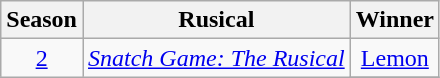<table class="wikitable sortable" style="text-align:center">
<tr>
<th>Season</th>
<th>Rusical</th>
<th>Winner</th>
</tr>
<tr>
<td rowspan="2"><a href='#'>2</a></td>
<td rowspan="2" nowrap><em><a href='#'>Snatch Game: The Rusical</a></em></td>
<td><a href='#'>Lemon</a></td>
</tr>
<tr>
</tr>
</table>
